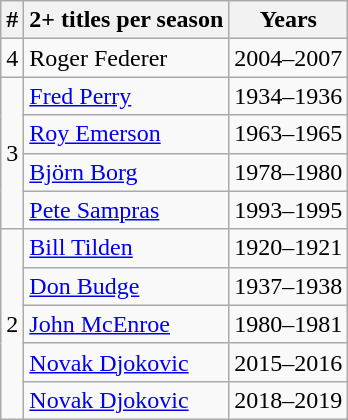<table class=wikitable style="display:inline-table;">
<tr>
<th>#</th>
<th>2+ titles per season</th>
<th>Years</th>
</tr>
<tr>
<td>4</td>
<td> Roger Federer</td>
<td>2004–2007</td>
</tr>
<tr>
<td rowspan="4">3</td>
<td> <a href='#'>Fred Perry</a></td>
<td>1934–1936</td>
</tr>
<tr>
<td> <a href='#'>Roy Emerson</a></td>
<td>1963–1965</td>
</tr>
<tr>
<td> <a href='#'>Björn Borg</a></td>
<td>1978–1980</td>
</tr>
<tr>
<td> <a href='#'>Pete Sampras</a></td>
<td>1993–1995</td>
</tr>
<tr>
<td rowspan="5">2</td>
<td> <a href='#'>Bill Tilden</a></td>
<td>1920–1921</td>
</tr>
<tr>
<td> <a href='#'>Don Budge</a></td>
<td>1937–1938</td>
</tr>
<tr>
<td> <a href='#'>John McEnroe</a></td>
<td>1980–1981</td>
</tr>
<tr>
<td> <a href='#'>Novak Djokovic</a></td>
<td>2015–2016</td>
</tr>
<tr>
<td> <a href='#'>Novak Djokovic</a> </td>
<td>2018–2019</td>
</tr>
</table>
